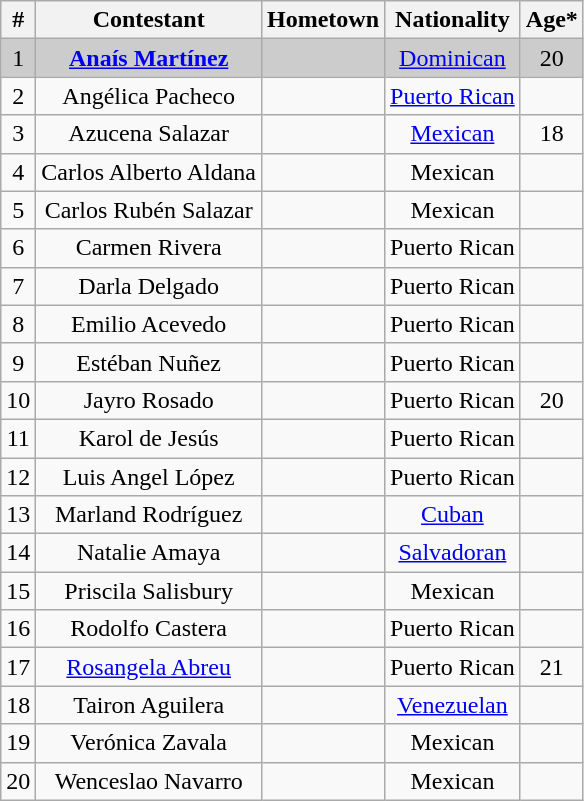<table class="wikitable plainrowheaders" style="text-align:center;">
<tr>
<th scope="col">#</th>
<th scope="col">Contestant</th>
<th scope="col">Hometown</th>
<th scope="col">Nationality</th>
<th scope="col">Age*</th>
</tr>
<tr style="background:#ccc;">
<td>1</td>
<td><strong><a href='#'>Anaís Martínez</a></strong></td>
<td></td>
<td> <a href='#'>Dominican</a></td>
<td>20</td>
</tr>
<tr>
<td>2</td>
<td>Angélica Pacheco</td>
<td></td>
<td> <a href='#'>Puerto Rican</a></td>
<td></td>
</tr>
<tr>
<td>3</td>
<td>Azucena Salazar</td>
<td></td>
<td> <a href='#'>Mexican</a></td>
<td>18</td>
</tr>
<tr>
<td>4</td>
<td>Carlos Alberto Aldana</td>
<td></td>
<td> Mexican</td>
<td></td>
</tr>
<tr>
<td>5</td>
<td>Carlos Rubén Salazar</td>
<td></td>
<td> Mexican</td>
<td></td>
</tr>
<tr>
<td>6</td>
<td>Carmen Rivera</td>
<td></td>
<td> Puerto Rican</td>
<td></td>
</tr>
<tr>
<td>7</td>
<td>Darla Delgado</td>
<td></td>
<td> Puerto Rican</td>
<td></td>
</tr>
<tr>
<td>8</td>
<td>Emilio Acevedo</td>
<td></td>
<td> Puerto Rican</td>
<td></td>
</tr>
<tr>
<td>9</td>
<td>Estéban Nuñez</td>
<td></td>
<td> Puerto Rican</td>
<td></td>
</tr>
<tr>
<td>10</td>
<td>Jayro Rosado</td>
<td></td>
<td> Puerto Rican</td>
<td>20</td>
</tr>
<tr>
<td>11</td>
<td>Karol de Jesús</td>
<td></td>
<td> Puerto Rican</td>
<td></td>
</tr>
<tr>
<td>12</td>
<td>Luis Angel López</td>
<td></td>
<td> Puerto Rican</td>
<td></td>
</tr>
<tr>
<td>13</td>
<td>Marland Rodríguez</td>
<td></td>
<td> <a href='#'>Cuban</a></td>
<td></td>
</tr>
<tr>
<td>14</td>
<td>Natalie Amaya</td>
<td></td>
<td> <a href='#'>Salvadoran</a></td>
<td></td>
</tr>
<tr>
<td>15</td>
<td>Priscila Salisbury</td>
<td></td>
<td> Mexican</td>
<td></td>
</tr>
<tr>
<td>16</td>
<td>Rodolfo Castera</td>
<td></td>
<td> Puerto Rican</td>
<td></td>
</tr>
<tr>
<td>17</td>
<td><a href='#'>Rosangela Abreu</a></td>
<td></td>
<td> Puerto Rican</td>
<td>21</td>
</tr>
<tr>
<td>18</td>
<td>Tairon Aguilera</td>
<td></td>
<td> <a href='#'>Venezuelan</a></td>
<td></td>
</tr>
<tr>
<td>19</td>
<td>Verónica Zavala</td>
<td></td>
<td> Mexican</td>
<td></td>
</tr>
<tr>
<td>20</td>
<td>Wenceslao Navarro</td>
<td></td>
<td> Mexican</td>
<td></td>
</tr>
</table>
